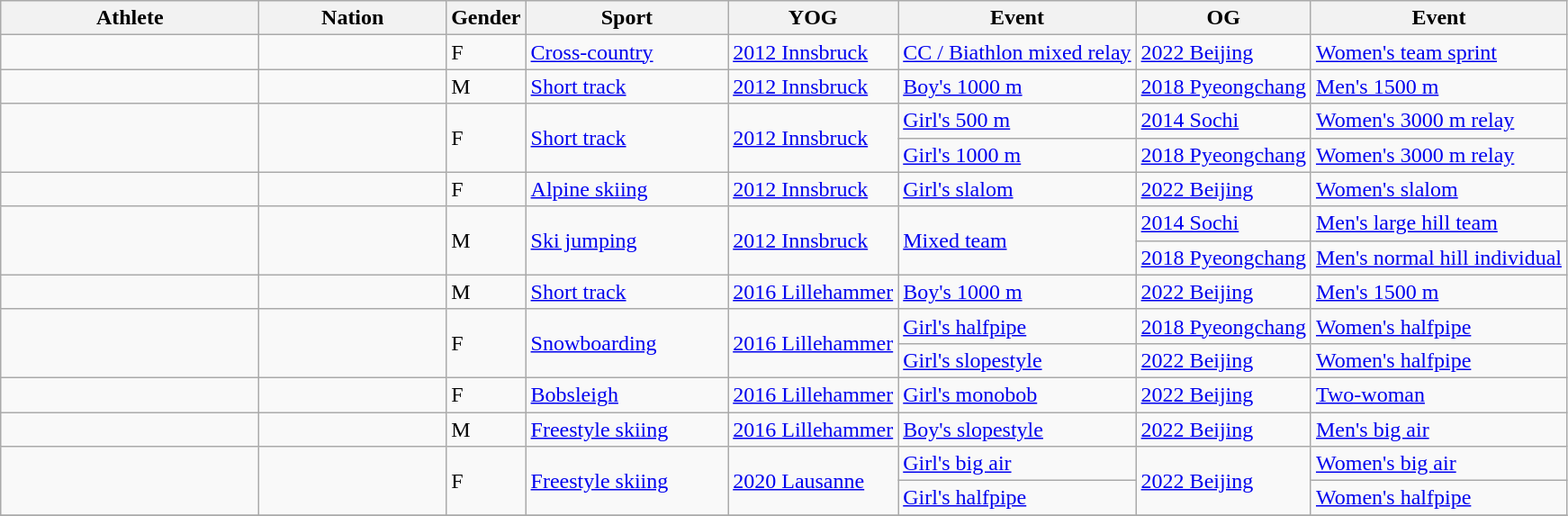<table class="wikitable sortable">
<tr>
<th style="width:11.5em;">Athlete</th>
<th style="width:8.2em;">Nation</th>
<th>Gender</th>
<th style="width:8.9em;">Sport</th>
<th>YOG</th>
<th>Event</th>
<th>OG</th>
<th>Event</th>
</tr>
<tr>
<td><strong></strong></td>
<td></td>
<td>F</td>
<td><a href='#'>Cross-country</a></td>
<td><a href='#'>2012 Innsbruck</a></td>
<td><a href='#'>CC / Biathlon mixed relay</a></td>
<td><a href='#'>2022 Beijing</a></td>
<td><a href='#'>Women's team sprint</a></td>
</tr>
<tr>
<td></td>
<td></td>
<td>M</td>
<td><a href='#'>Short track</a></td>
<td><a href='#'>2012 Innsbruck</a></td>
<td><a href='#'>Boy's 1000 m</a></td>
<td><a href='#'>2018 Pyeongchang</a></td>
<td><a href='#'>Men's 1500 m</a></td>
</tr>
<tr>
<td rowspan="2"></td>
<td rowspan="2"></td>
<td rowspan="2">F</td>
<td rowspan="2"><a href='#'>Short track</a></td>
<td rowspan="2"><a href='#'>2012 Innsbruck</a></td>
<td><a href='#'>Girl's 500 m</a></td>
<td><a href='#'>2014 Sochi</a></td>
<td><a href='#'>Women's 3000 m relay</a></td>
</tr>
<tr>
<td><a href='#'>Girl's 1000 m</a></td>
<td><a href='#'>2018 Pyeongchang</a></td>
<td><a href='#'>Women's 3000 m relay</a></td>
</tr>
<tr>
<td><strong></strong></td>
<td></td>
<td>F</td>
<td><a href='#'>Alpine skiing</a></td>
<td><a href='#'>2012 Innsbruck</a></td>
<td><a href='#'>Girl's slalom</a></td>
<td><a href='#'>2022 Beijing</a></td>
<td><a href='#'>Women's slalom</a></td>
</tr>
<tr>
<td rowspan="2"></td>
<td rowspan="2"></td>
<td rowspan="2">M</td>
<td rowspan="2"><a href='#'>Ski jumping</a></td>
<td rowspan="2"><a href='#'>2012 Innsbruck</a></td>
<td rowspan="2"><a href='#'>Mixed team</a></td>
<td><a href='#'>2014 Sochi</a></td>
<td><a href='#'>Men's large hill team</a></td>
</tr>
<tr>
<td><a href='#'>2018 Pyeongchang</a></td>
<td><a href='#'>Men's normal hill individual</a></td>
</tr>
<tr>
<td><strong></strong></td>
<td></td>
<td>M</td>
<td><a href='#'>Short track</a></td>
<td><a href='#'>2016 Lillehammer</a></td>
<td><a href='#'>Boy's 1000 m</a></td>
<td><a href='#'>2022 Beijing</a></td>
<td><a href='#'>Men's 1500 m</a></td>
</tr>
<tr>
<td rowspan="2"><strong></strong></td>
<td rowspan="2"></td>
<td rowspan="2">F</td>
<td rowspan="2"><a href='#'>Snowboarding</a></td>
<td rowspan="2"><a href='#'>2016 Lillehammer</a></td>
<td><a href='#'>Girl's halfpipe</a></td>
<td><a href='#'>2018 Pyeongchang</a></td>
<td><a href='#'>Women's halfpipe</a></td>
</tr>
<tr>
<td><a href='#'>Girl's slopestyle</a></td>
<td><a href='#'>2022 Beijing</a></td>
<td><a href='#'>Women's halfpipe</a></td>
</tr>
<tr>
<td><strong></strong></td>
<td></td>
<td>F</td>
<td><a href='#'>Bobsleigh</a></td>
<td><a href='#'>2016 Lillehammer</a></td>
<td><a href='#'>Girl's monobob</a></td>
<td><a href='#'>2022 Beijing</a></td>
<td><a href='#'>Two-woman</a></td>
</tr>
<tr>
<td><strong></strong></td>
<td></td>
<td>M</td>
<td><a href='#'>Freestyle skiing</a></td>
<td><a href='#'>2016 Lillehammer</a></td>
<td><a href='#'>Boy's slopestyle</a></td>
<td><a href='#'>2022 Beijing</a></td>
<td><a href='#'>Men's big air</a></td>
</tr>
<tr>
<td rowspan="2"><strong></strong></td>
<td rowspan="2"></td>
<td rowspan="2">F</td>
<td rowspan="2"><a href='#'>Freestyle skiing</a></td>
<td rowspan="2"><a href='#'>2020 Lausanne</a></td>
<td><a href='#'>Girl's big air</a></td>
<td rowspan="2"><a href='#'>2022 Beijing</a></td>
<td><a href='#'>Women's big air</a></td>
</tr>
<tr>
<td><a href='#'>Girl's halfpipe</a></td>
<td><a href='#'>Women's halfpipe</a></td>
</tr>
<tr>
</tr>
</table>
